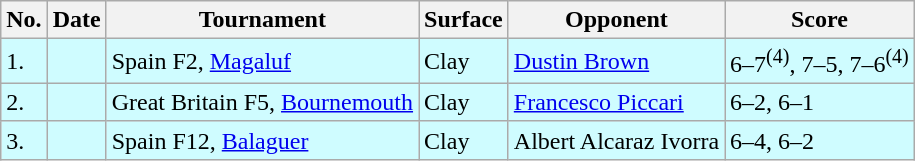<table class="sortable wikitable">
<tr>
<th>No.</th>
<th>Date</th>
<th>Tournament</th>
<th>Surface</th>
<th>Opponent</th>
<th class="unsortable">Score</th>
</tr>
<tr style="background:#cffcff;">
<td>1.</td>
<td></td>
<td>Spain F2, <a href='#'>Magaluf</a></td>
<td>Clay</td>
<td> <a href='#'>Dustin Brown</a></td>
<td>6–7<sup>(4)</sup>, 7–5, 7–6<sup>(4)</sup></td>
</tr>
<tr style="background:#cffcff;">
<td>2.</td>
<td></td>
<td>Great Britain F5, <a href='#'>Bournemouth</a></td>
<td>Clay</td>
<td> <a href='#'>Francesco Piccari</a></td>
<td>6–2, 6–1</td>
</tr>
<tr style="background:#cffcff;">
<td>3.</td>
<td></td>
<td>Spain F12, <a href='#'>Balaguer</a></td>
<td>Clay</td>
<td> Albert Alcaraz Ivorra</td>
<td>6–4, 6–2</td>
</tr>
</table>
